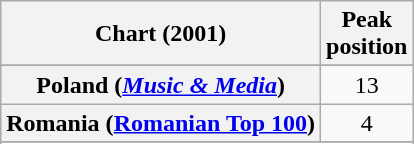<table class="wikitable sortable plainrowheaders" style="text-align:center">
<tr>
<th scope="col">Chart (2001)</th>
<th scope="col">Peak<br>position</th>
</tr>
<tr>
</tr>
<tr>
</tr>
<tr>
<th scope="row">Poland (<em><a href='#'>Music & Media</a></em>)</th>
<td>13</td>
</tr>
<tr>
<th scope="row">Romania (<a href='#'>Romanian Top 100</a>)</th>
<td>4</td>
</tr>
<tr>
</tr>
<tr>
</tr>
</table>
